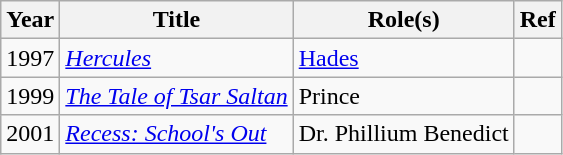<table class="wikitable plainrowheaders sortable">
<tr>
<th scope="col">Year</th>
<th scope="col">Title</th>
<th scope="col">Role(s)</th>
<th scope="col" class="unsortable">Ref</th>
</tr>
<tr>
<td>1997</td>
<td><em><a href='#'>Hercules</a></em></td>
<td><a href='#'>Hades</a></td>
<td></td>
</tr>
<tr>
<td>1999</td>
<td><em><a href='#'>The Tale of Tsar Saltan</a></em></td>
<td>Prince</td>
<td></td>
</tr>
<tr>
<td>2001</td>
<td><em><a href='#'>Recess: School's Out</a></em></td>
<td>Dr. Phillium Benedict</td>
<td></td>
</tr>
</table>
